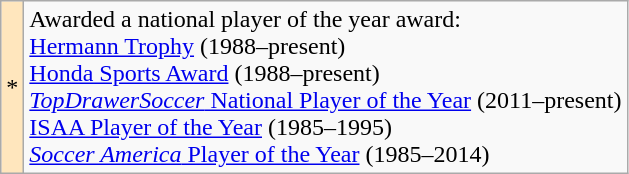<table class="wikitable">
<tr>
<td style="background-color:#FFE6BD">*</td>
<td>Awarded a national player of the year award:<br><a href='#'>Hermann Trophy</a> (1988–present)<br><a href='#'>Honda Sports Award</a> (1988–present)<br><a href='#'><em>TopDrawerSoccer</em> National Player of the Year</a> (2011–present)<br><a href='#'>ISAA Player of the Year</a> (1985–1995)<br><a href='#'><em>Soccer America</em> Player of the Year</a> (1985–2014)</td>
</tr>
</table>
